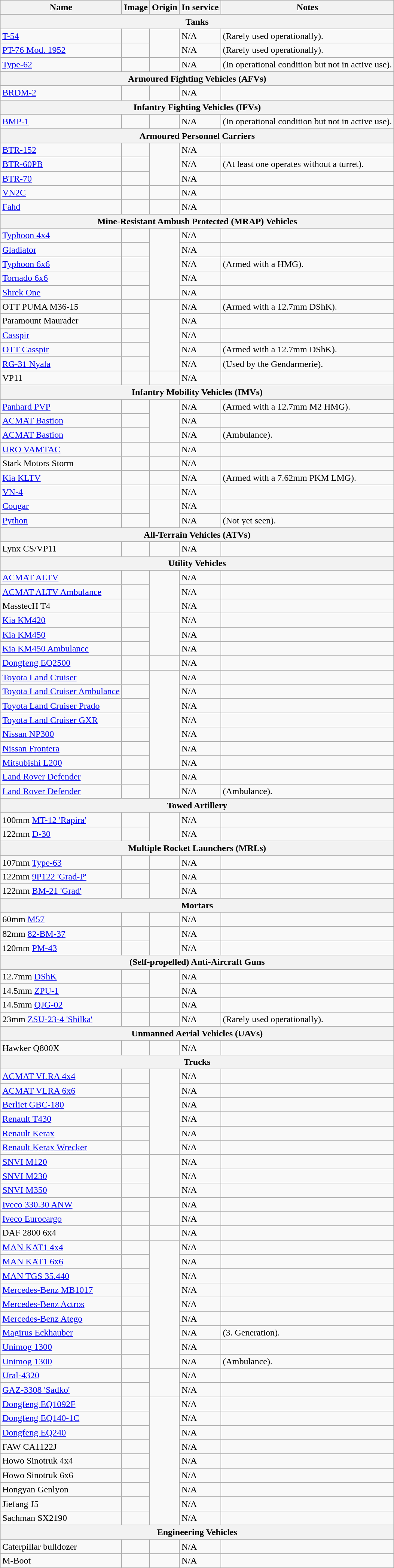<table class="wikitable">
<tr>
<th>Name</th>
<th>Image</th>
<th>Origin</th>
<th>In service</th>
<th>Notes</th>
</tr>
<tr>
<th colspan="5">Tanks</th>
</tr>
<tr>
<td><a href='#'>T-54</a></td>
<td></td>
<td rowspan="2"></td>
<td>N/A</td>
<td>(Rarely used operationally).</td>
</tr>
<tr>
<td><a href='#'>PT-76 Mod. 1952</a></td>
<td></td>
<td>N/A</td>
<td>(Rarely used operationally).</td>
</tr>
<tr>
<td><a href='#'>Type-62</a></td>
<td></td>
<td></td>
<td>N/A</td>
<td>(In operational condition but not in active use).</td>
</tr>
<tr>
<th colspan="5">Armoured Fighting Vehicles (AFVs)</th>
</tr>
<tr>
<td><a href='#'>BRDM-2</a></td>
<td></td>
<td></td>
<td>N/A</td>
<td></td>
</tr>
<tr>
<th colspan="5">Infantry Fighting Vehicles (IFVs)</th>
</tr>
<tr>
<td><a href='#'>BMP-1</a></td>
<td></td>
<td></td>
<td>N/A</td>
<td>(In operational condition but not in active use).</td>
</tr>
<tr>
<th colspan="5">Armoured Personnel Carriers</th>
</tr>
<tr>
<td><a href='#'>BTR-152</a></td>
<td></td>
<td rowspan="3"></td>
<td>N/A</td>
<td></td>
</tr>
<tr>
<td><a href='#'>BTR-60PB</a></td>
<td></td>
<td>N/A</td>
<td>(At least one operates without a turret).</td>
</tr>
<tr>
<td><a href='#'>BTR-70</a></td>
<td></td>
<td>N/A</td>
<td></td>
</tr>
<tr>
<td><a href='#'>VN2C</a></td>
<td></td>
<td></td>
<td>N/A</td>
<td></td>
</tr>
<tr>
<td><a href='#'>Fahd</a></td>
<td></td>
<td></td>
<td>N/A</td>
<td></td>
</tr>
<tr>
<th colspan="5">Mine-Resistant Ambush Protected (MRAP) Vehicles</th>
</tr>
<tr>
<td><a href='#'>Typhoon 4x4</a></td>
<td></td>
<td rowspan="5"></td>
<td>N/A</td>
<td></td>
</tr>
<tr>
<td><a href='#'>Gladiator</a></td>
<td></td>
<td>N/A</td>
<td></td>
</tr>
<tr>
<td><a href='#'>Typhoon 6x6</a></td>
<td></td>
<td>N/A</td>
<td>(Armed with a HMG).</td>
</tr>
<tr>
<td><a href='#'>Tornado 6x6</a></td>
<td></td>
<td>N/A</td>
<td></td>
</tr>
<tr>
<td><a href='#'>Shrek One</a></td>
<td></td>
<td>N/A</td>
<td></td>
</tr>
<tr>
<td>OTT PUMA M36-15</td>
<td></td>
<td rowspan="5"></td>
<td>N/A</td>
<td>(Armed with a 12.7mm DShK).</td>
</tr>
<tr>
<td>Paramount Maurader</td>
<td></td>
<td>N/A</td>
<td></td>
</tr>
<tr>
<td><a href='#'>Casspir</a></td>
<td></td>
<td>N/A</td>
<td></td>
</tr>
<tr>
<td><a href='#'>OTT Casspir</a></td>
<td></td>
<td>N/A</td>
<td>(Armed with a 12.7mm DShK).</td>
</tr>
<tr>
<td><a href='#'>RG-31 Nyala</a></td>
<td></td>
<td>N/A</td>
<td>(Used by the Gendarmerie).</td>
</tr>
<tr>
<td>VP11</td>
<td></td>
<td></td>
<td>N/A</td>
<td></td>
</tr>
<tr>
<th colspan="5">Infantry Mobility Vehicles (IMVs)</th>
</tr>
<tr>
<td><a href='#'>Panhard PVP</a></td>
<td></td>
<td rowspan="3"></td>
<td>N/A</td>
<td>(Armed with a 12.7mm M2 HMG).</td>
</tr>
<tr>
<td><a href='#'>ACMAT Bastion</a></td>
<td></td>
<td>N/A</td>
<td></td>
</tr>
<tr>
<td><a href='#'>ACMAT Bastion</a></td>
<td></td>
<td>N/A</td>
<td>(Ambulance).</td>
</tr>
<tr>
<td><a href='#'>URO VAMTAC</a></td>
<td></td>
<td></td>
<td>N/A</td>
<td></td>
</tr>
<tr>
<td>Stark Motors Storm</td>
<td></td>
<td></td>
<td>N/A</td>
<td></td>
</tr>
<tr>
<td><a href='#'>Kia KLTV</a></td>
<td></td>
<td></td>
<td>N/A</td>
<td>(Armed with a 7.62mm PKM LMG).</td>
</tr>
<tr>
<td><a href='#'>VN-4</a></td>
<td></td>
<td></td>
<td>N/A</td>
<td></td>
</tr>
<tr>
<td><a href='#'>Cougar</a></td>
<td></td>
<td rowspan="2"></td>
<td>N/A</td>
<td></td>
</tr>
<tr>
<td><a href='#'>Python</a></td>
<td></td>
<td>N/A</td>
<td>(Not yet seen).</td>
</tr>
<tr>
<th colspan="5">All-Terrain Vehicles (ATVs)</th>
</tr>
<tr>
<td>Lynx CS/VP11</td>
<td></td>
<td></td>
<td>N/A</td>
<td></td>
</tr>
<tr>
<th colspan="5">Utility Vehicles</th>
</tr>
<tr>
<td><a href='#'>ACMAT ALTV</a></td>
<td></td>
<td rowspan="3"></td>
<td>N/A</td>
<td></td>
</tr>
<tr>
<td><a href='#'>ACMAT ALTV Ambulance</a></td>
<td></td>
<td>N/A</td>
<td></td>
</tr>
<tr>
<td>MasstecH T4</td>
<td></td>
<td>N/A</td>
<td></td>
</tr>
<tr>
<td><a href='#'>Kia KM420</a></td>
<td></td>
<td rowspan="3"></td>
<td>N/A</td>
<td></td>
</tr>
<tr>
<td><a href='#'>Kia KM450</a></td>
<td></td>
<td>N/A</td>
<td></td>
</tr>
<tr>
<td><a href='#'>Kia KM450 Ambulance</a></td>
<td></td>
<td>N/A</td>
<td></td>
</tr>
<tr>
<td><a href='#'>Dongfeng EQ2500</a></td>
<td></td>
<td></td>
<td>N/A</td>
<td></td>
</tr>
<tr>
<td><a href='#'>Toyota Land Cruiser</a></td>
<td></td>
<td rowspan="7"></td>
<td>N/A</td>
<td></td>
</tr>
<tr>
<td><a href='#'>Toyota Land Cruiser Ambulance</a></td>
<td></td>
<td>N/A</td>
<td></td>
</tr>
<tr>
<td><a href='#'>Toyota Land Cruiser Prado</a></td>
<td></td>
<td>N/A</td>
<td></td>
</tr>
<tr>
<td><a href='#'>Toyota Land Cruiser GXR</a></td>
<td></td>
<td>N/A</td>
<td></td>
</tr>
<tr>
<td><a href='#'>Nissan NP300</a></td>
<td></td>
<td>N/A</td>
<td></td>
</tr>
<tr>
<td><a href='#'>Nissan Frontera</a></td>
<td></td>
<td>N/A</td>
<td></td>
</tr>
<tr>
<td><a href='#'>Mitsubishi L200</a></td>
<td></td>
<td>N/A</td>
<td></td>
</tr>
<tr>
<td><a href='#'>Land Rover Defender</a></td>
<td></td>
<td rowspan="2"></td>
<td>N/A</td>
<td></td>
</tr>
<tr>
<td><a href='#'>Land Rover Defender</a></td>
<td></td>
<td>N/A</td>
<td>(Ambulance).</td>
</tr>
<tr>
<th colspan="5">Towed Artillery</th>
</tr>
<tr>
<td>100mm <a href='#'>MT-12 'Rapira'</a></td>
<td></td>
<td rowspan="2"></td>
<td>N/A</td>
<td></td>
</tr>
<tr>
<td>122mm <a href='#'>D-30</a></td>
<td></td>
<td>N/A</td>
<td></td>
</tr>
<tr>
<th colspan="5">Multiple Rocket Launchers (MRLs)</th>
</tr>
<tr>
<td>107mm <a href='#'>Type-63</a></td>
<td></td>
<td></td>
<td>N/A</td>
<td></td>
</tr>
<tr>
<td>122mm <a href='#'>9P122 'Grad-P'</a></td>
<td></td>
<td rowspan="2"></td>
<td>N/A</td>
<td></td>
</tr>
<tr>
<td>122mm <a href='#'>BM-21 'Grad'</a></td>
<td></td>
<td>N/A</td>
<td></td>
</tr>
<tr>
<th colspan="5">Mortars</th>
</tr>
<tr>
<td>60mm <a href='#'>M57</a></td>
<td></td>
<td></td>
<td>N/A</td>
<td></td>
</tr>
<tr>
<td>82mm <a href='#'>82-BM-37</a></td>
<td></td>
<td rowspan="2"></td>
<td>N/A</td>
<td></td>
</tr>
<tr>
<td>120mm <a href='#'>PM-43</a></td>
<td></td>
<td>N/A</td>
<td></td>
</tr>
<tr>
<th colspan="5">(Self-propelled) Anti-Aircraft Guns</th>
</tr>
<tr>
<td>12.7mm <a href='#'>DShK</a></td>
<td></td>
<td rowspan="2"></td>
<td>N/A</td>
<td></td>
</tr>
<tr>
<td>14.5mm <a href='#'>ZPU-1</a></td>
<td></td>
<td>N/A</td>
<td></td>
</tr>
<tr>
<td>14.5mm <a href='#'>QJG-02</a></td>
<td></td>
<td></td>
<td>N/A</td>
<td></td>
</tr>
<tr>
<td>23mm <a href='#'>ZSU-23-4 'Shilka'</a></td>
<td></td>
<td></td>
<td>N/A</td>
<td>(Rarely used operationally).</td>
</tr>
<tr>
<th colspan="5">Unmanned Aerial Vehicles (UAVs)</th>
</tr>
<tr>
<td>Hawker Q800X</td>
<td></td>
<td></td>
<td>N/A</td>
<td></td>
</tr>
<tr>
<th colspan="5">Trucks</th>
</tr>
<tr>
<td><a href='#'>ACMAT VLRA 4x4</a></td>
<td></td>
<td rowspan="6"></td>
<td>N/A</td>
<td></td>
</tr>
<tr>
<td><a href='#'>ACMAT VLRA 6x6</a></td>
<td></td>
<td>N/A</td>
<td></td>
</tr>
<tr>
<td><a href='#'>Berliet GBC-180</a></td>
<td></td>
<td>N/A</td>
<td></td>
</tr>
<tr>
<td><a href='#'>Renault T430</a></td>
<td></td>
<td>N/A</td>
<td></td>
</tr>
<tr>
<td><a href='#'>Renault Kerax</a></td>
<td></td>
<td>N/A</td>
<td></td>
</tr>
<tr>
<td><a href='#'>Renault Kerax Wrecker</a></td>
<td></td>
<td>N/A</td>
<td></td>
</tr>
<tr>
<td><a href='#'>SNVI M120</a></td>
<td></td>
<td rowspan="3"></td>
<td>N/A</td>
<td></td>
</tr>
<tr>
<td><a href='#'>SNVI M230</a></td>
<td></td>
<td>N/A</td>
<td></td>
</tr>
<tr>
<td><a href='#'>SNVI M350</a></td>
<td></td>
<td>N/A</td>
<td></td>
</tr>
<tr>
<td><a href='#'>Iveco 330.30 ANW</a></td>
<td></td>
<td rowspan="2"></td>
<td>N/A</td>
<td></td>
</tr>
<tr>
<td><a href='#'>Iveco Eurocargo</a></td>
<td></td>
<td>N/A</td>
<td></td>
</tr>
<tr>
<td>DAF 2800 6x4</td>
<td></td>
<td></td>
<td>N/A</td>
<td></td>
</tr>
<tr>
<td><a href='#'>MAN KAT1 4x4</a>  </td>
<td></td>
<td rowspan="9"></td>
<td>N/A</td>
<td></td>
</tr>
<tr>
<td><a href='#'>MAN KAT1 6x6</a>  </td>
<td></td>
<td>N/A</td>
<td></td>
</tr>
<tr>
<td><a href='#'>MAN TGS 35.440</a>  </td>
<td></td>
<td>N/A</td>
<td></td>
</tr>
<tr>
<td><a href='#'>Mercedes-Benz MB1017</a>  </td>
<td></td>
<td>N/A</td>
<td></td>
</tr>
<tr>
<td><a href='#'>Mercedes-Benz Actros</a></td>
<td></td>
<td>N/A</td>
<td></td>
</tr>
<tr>
<td><a href='#'>Mercedes-Benz Atego</a></td>
<td></td>
<td>N/A</td>
<td></td>
</tr>
<tr>
<td><a href='#'>Magirus Eckhauber</a></td>
<td></td>
<td>N/A</td>
<td>(3. Generation).</td>
</tr>
<tr>
<td><a href='#'>Unimog 1300</a></td>
<td></td>
<td>N/A</td>
<td></td>
</tr>
<tr>
<td><a href='#'>Unimog 1300</a></td>
<td></td>
<td>N/A</td>
<td>(Ambulance).</td>
</tr>
<tr>
<td><a href='#'>Ural-4320</a></td>
<td></td>
<td rowspan="2"></td>
<td>N/A</td>
<td></td>
</tr>
<tr>
<td><a href='#'>GAZ-3308 'Sadko'</a></td>
<td></td>
<td>N/A</td>
<td></td>
</tr>
<tr>
<td><a href='#'>Dongfeng EQ1092F</a></td>
<td></td>
<td rowspan="9"></td>
<td>N/A</td>
<td></td>
</tr>
<tr>
<td><a href='#'>Dongfeng EQ140-1C</a></td>
<td></td>
<td>N/A</td>
<td></td>
</tr>
<tr>
<td><a href='#'>Dongfeng EQ240</a></td>
<td></td>
<td>N/A</td>
<td></td>
</tr>
<tr>
<td>FAW CA1122J</td>
<td></td>
<td>N/A</td>
<td></td>
</tr>
<tr>
<td>Howo Sinotruk 4x4</td>
<td></td>
<td>N/A</td>
<td></td>
</tr>
<tr>
<td>Howo Sinotruk 6x6</td>
<td></td>
<td>N/A</td>
<td></td>
</tr>
<tr>
<td>Hongyan Genlyon</td>
<td></td>
<td>N/A</td>
<td></td>
</tr>
<tr>
<td>Jiefang J5</td>
<td></td>
<td>N/A</td>
<td></td>
</tr>
<tr>
<td>Sachman SX2190</td>
<td></td>
<td>N/A</td>
<td></td>
</tr>
<tr>
<th colspan="5">Engineering Vehicles</th>
</tr>
<tr>
<td>Caterpillar bulldozer</td>
<td></td>
<td></td>
<td>N/A</td>
<td></td>
</tr>
<tr>
<td>M-Boot</td>
<td></td>
<td></td>
<td>N/A</td>
<td></td>
</tr>
</table>
